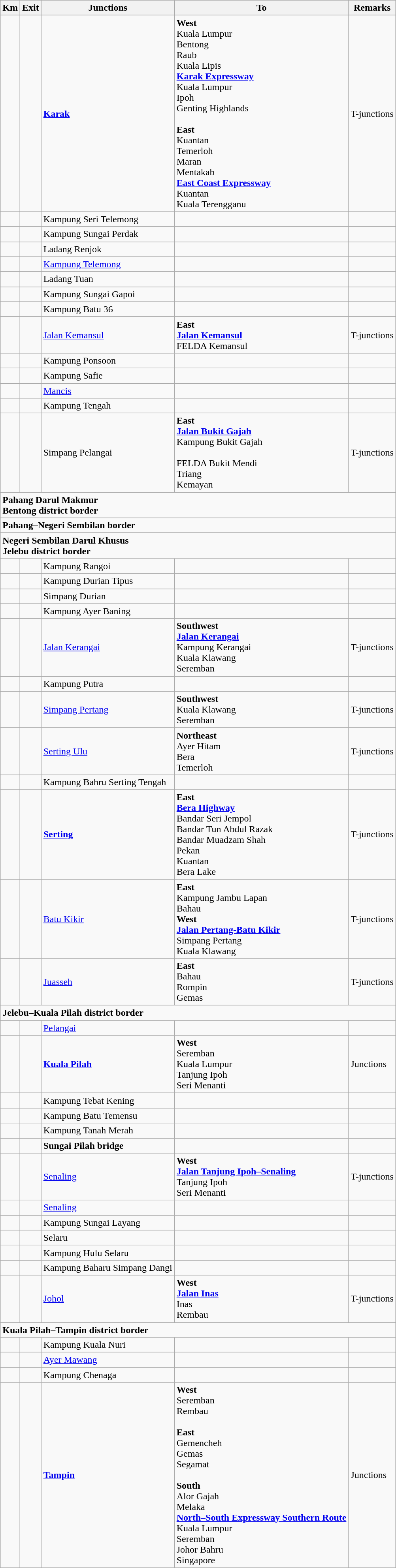<table class="wikitable">
<tr>
<th>Km</th>
<th>Exit</th>
<th>Junctions</th>
<th>To</th>
<th>Remarks</th>
</tr>
<tr>
<td></td>
<td></td>
<td><strong><a href='#'>Karak</a></strong></td>
<td><strong>West</strong><br> Kuala Lumpur<br> Bentong<br> Raub<br> Kuala Lipis<br>  <strong><a href='#'>Karak Expressway</a></strong><br>Kuala Lumpur<br>Ipoh<br>Genting Highlands<br><br><strong>East</strong><br> Kuantan<br> Temerloh<br> Maran<br> Mentakab<br>  <strong><a href='#'>East Coast Expressway</a></strong><br>Kuantan<br>Kuala Terengganu</td>
<td>T-junctions</td>
</tr>
<tr>
<td></td>
<td></td>
<td>Kampung Seri Telemong</td>
<td></td>
<td></td>
</tr>
<tr>
<td></td>
<td></td>
<td>Kampung Sungai Perdak</td>
<td></td>
<td></td>
</tr>
<tr>
<td></td>
<td></td>
<td>Ladang Renjok</td>
<td></td>
<td></td>
</tr>
<tr>
<td></td>
<td></td>
<td><a href='#'>Kampung Telemong</a></td>
<td></td>
<td></td>
</tr>
<tr>
<td></td>
<td></td>
<td>Ladang Tuan</td>
<td></td>
<td></td>
</tr>
<tr>
<td></td>
<td></td>
<td>Kampung Sungai Gapoi</td>
<td></td>
<td></td>
</tr>
<tr>
<td></td>
<td></td>
<td>Kampung Batu 36</td>
<td></td>
<td></td>
</tr>
<tr>
<td></td>
<td></td>
<td><a href='#'>Jalan Kemansul</a></td>
<td><strong>East</strong><br> <strong><a href='#'>Jalan Kemansul</a></strong><br>FELDA Kemansul</td>
<td>T-junctions</td>
</tr>
<tr>
<td></td>
<td></td>
<td>Kampung Ponsoon</td>
<td></td>
<td></td>
</tr>
<tr>
<td></td>
<td></td>
<td>Kampung Safie</td>
<td></td>
<td></td>
</tr>
<tr>
<td></td>
<td></td>
<td><a href='#'>Mancis</a></td>
<td></td>
<td></td>
</tr>
<tr>
<td></td>
<td></td>
<td>Kampung Tengah</td>
<td></td>
<td></td>
</tr>
<tr>
<td></td>
<td></td>
<td>Simpang Pelangai</td>
<td><strong>East</strong><br> <strong><a href='#'>Jalan Bukit Gajah</a></strong><br> Kampung Bukit Gajah<br><br> FELDA Bukit Mendi<br> Triang<br> Kemayan</td>
<td>T-junctions</td>
</tr>
<tr>
<td style="width:600px" colspan="6" style="text-align:center; background:blue;"><strong><span>Pahang Darul Makmur<br>Bentong district border</span></strong></td>
</tr>
<tr>
<td style="width:600px" colspan="6" style="text-align:center; background:yellow;"><strong><span>Pahang–Negeri Sembilan border</span></strong></td>
</tr>
<tr>
<td style="width:600px" colspan="6" style="text-align:center; background:blue;"><strong><span>Negeri Sembilan Darul Khusus<br>Jelebu district border</span></strong></td>
</tr>
<tr>
<td></td>
<td></td>
<td>Kampung Rangoi</td>
<td></td>
<td></td>
</tr>
<tr>
<td></td>
<td></td>
<td>Kampung Durian Tipus</td>
<td></td>
<td></td>
</tr>
<tr>
<td></td>
<td></td>
<td>Simpang Durian</td>
<td></td>
<td></td>
</tr>
<tr>
<td></td>
<td></td>
<td>Kampung Ayer Baning</td>
<td></td>
<td></td>
</tr>
<tr>
<td></td>
<td></td>
<td><a href='#'>Jalan Kerangai</a></td>
<td><strong>Southwest</strong><br> <strong><a href='#'>Jalan Kerangai</a></strong><br> Kampung Kerangai<br> Kuala Klawang<br> Seremban</td>
<td>T-junctions</td>
</tr>
<tr>
<td></td>
<td></td>
<td>Kampung Putra</td>
<td></td>
<td></td>
</tr>
<tr>
<td></td>
<td></td>
<td><a href='#'>Simpang Pertang</a></td>
<td><strong>Southwest</strong><br> Kuala Klawang<br> Seremban</td>
<td>T-junctions</td>
</tr>
<tr>
<td></td>
<td></td>
<td><a href='#'>Serting Ulu</a></td>
<td><strong>Northeast</strong><br> Ayer Hitam<br> Bera<br> Temerloh</td>
<td>T-junctions</td>
</tr>
<tr>
<td></td>
<td></td>
<td>Kampung Bahru Serting Tengah</td>
<td></td>
<td></td>
</tr>
<tr>
<td></td>
<td></td>
<td><strong><a href='#'>Serting</a></strong></td>
<td><strong>East</strong><br> <strong><a href='#'>Bera Highway</a></strong><br> Bandar Seri Jempol<br> Bandar Tun Abdul Razak<br> Bandar Muadzam Shah<br> Pekan<br> Kuantan<br> Bera Lake</td>
<td>T-junctions</td>
</tr>
<tr>
<td></td>
<td></td>
<td><a href='#'>Batu Kikir</a></td>
<td><strong>East</strong><br> Kampung Jambu Lapan<br> Bahau <br><strong>West</strong><br>  <strong><a href='#'>Jalan Pertang-Batu Kikir</a></strong> <br> Simpang Pertang<br>  Kuala Klawang</td>
<td>T-junctions</td>
</tr>
<tr>
<td></td>
<td></td>
<td><a href='#'>Juasseh</a></td>
<td><strong>East</strong><br> Bahau<br> Rompin<br> Gemas</td>
<td>T-junctions</td>
</tr>
<tr>
<td style="width:600px" colspan="6" style="text-align:center; background:blue;"><strong><span>Jelebu–Kuala Pilah district border</span></strong></td>
</tr>
<tr>
<td></td>
<td></td>
<td><a href='#'>Pelangai</a></td>
<td></td>
<td></td>
</tr>
<tr>
<td></td>
<td></td>
<td><strong><a href='#'>Kuala Pilah</a></strong></td>
<td><strong>West</strong><br> Seremban<br> Kuala Lumpur<br> Tanjung Ipoh<br> Seri Menanti</td>
<td>Junctions</td>
</tr>
<tr>
<td></td>
<td></td>
<td>Kampung Tebat Kening</td>
<td></td>
<td></td>
</tr>
<tr>
<td></td>
<td></td>
<td>Kampung Batu Temensu</td>
<td></td>
<td></td>
</tr>
<tr>
<td></td>
<td></td>
<td>Kampung Tanah Merah</td>
<td></td>
<td></td>
</tr>
<tr>
<td></td>
<td></td>
<td><strong>Sungai Pilah bridge</strong></td>
<td></td>
<td></td>
</tr>
<tr>
<td></td>
<td></td>
<td><a href='#'>Senaling</a></td>
<td><strong>West</strong><br> <strong><a href='#'>Jalan Tanjung Ipoh–Senaling</a></strong><br>Tanjung Ipoh<br>Seri Menanti</td>
<td>T-junctions</td>
</tr>
<tr>
<td></td>
<td></td>
<td><a href='#'>Senaling</a></td>
<td></td>
<td></td>
</tr>
<tr>
<td></td>
<td></td>
<td>Kampung Sungai Layang</td>
<td></td>
<td></td>
</tr>
<tr>
<td></td>
<td></td>
<td>Selaru</td>
<td></td>
<td></td>
</tr>
<tr>
<td></td>
<td></td>
<td>Kampung Hulu Selaru</td>
<td></td>
<td></td>
</tr>
<tr>
<td></td>
<td></td>
<td>Kampung Baharu Simpang Dangi</td>
<td></td>
<td></td>
</tr>
<tr>
<td></td>
<td></td>
<td><a href='#'>Johol</a></td>
<td><strong>West</strong><br> <strong><a href='#'>Jalan Inas</a></strong><br>Inas<br>Rembau</td>
<td>T-junctions</td>
</tr>
<tr>
<td style="width:600px" colspan="6" style="text-align:center; background:blue;"><strong><span>Kuala Pilah–Tampin district border</span></strong></td>
</tr>
<tr>
<td></td>
<td></td>
<td>Kampung Kuala Nuri</td>
<td></td>
<td></td>
</tr>
<tr>
<td></td>
<td></td>
<td><a href='#'>Ayer Mawang</a></td>
<td></td>
<td></td>
</tr>
<tr>
<td></td>
<td></td>
<td>Kampung Chenaga</td>
<td></td>
<td></td>
</tr>
<tr>
<td></td>
<td></td>
<td><strong><a href='#'>Tampin</a></strong></td>
<td><strong>West</strong><br> Seremban<br> Rembau<br><br><strong>East</strong><br> Gemencheh<br> Gemas<br> Segamat<br><br><strong>South</strong><br> Alor Gajah<br> Melaka<br>  <strong><a href='#'>North–South Expressway Southern Route</a></strong><br>Kuala Lumpur<br>Seremban<br>Johor Bahru<br>Singapore</td>
<td>Junctions</td>
</tr>
</table>
